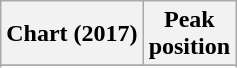<table class="wikitable sortable plainrowheaders">
<tr>
<th>Chart (2017)</th>
<th>Peak<br>position</th>
</tr>
<tr>
</tr>
<tr>
</tr>
</table>
